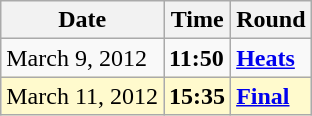<table class="wikitable">
<tr>
<th>Date</th>
<th>Time</th>
<th>Round</th>
</tr>
<tr>
<td>March 9, 2012</td>
<td><strong>11:50</strong></td>
<td><strong><a href='#'>Heats</a></strong></td>
</tr>
<tr style=background:lemonchiffon>
<td>March 11, 2012</td>
<td><strong>15:35</strong></td>
<td><strong><a href='#'>Final</a></strong></td>
</tr>
</table>
